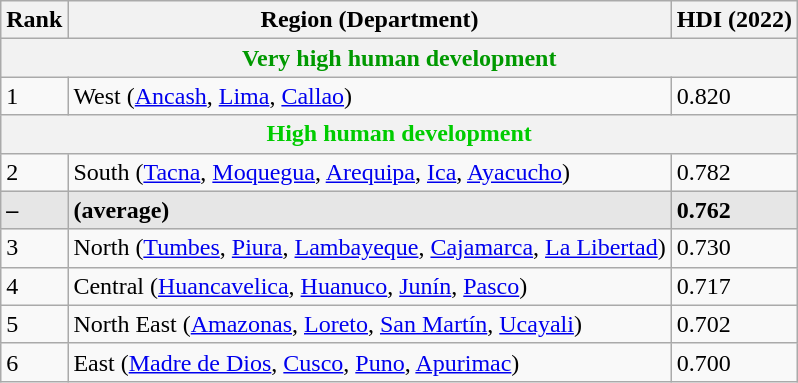<table class="wikitable sortable">
<tr>
<th>Rank</th>
<th>Region (Department)</th>
<th>HDI (2022)</th>
</tr>
<tr>
<th colspan="3" style="color:#090;">Very high human development</th>
</tr>
<tr>
<td>1</td>
<td>West (<a href='#'>Ancash</a>, <a href='#'>Lima</a>, <a href='#'>Callao</a>)</td>
<td>0.820</td>
</tr>
<tr>
<th colspan="3" style="color:#0c0;">High human development</th>
</tr>
<tr>
<td>2</td>
<td>South (<a href='#'>Tacna</a>, <a href='#'>Moquegua</a>, <a href='#'>Arequipa</a>, <a href='#'>Ica</a>, <a href='#'>Ayacucho</a>)</td>
<td>0.782</td>
</tr>
<tr style="background:#e6e6e6">
<td><strong>–</strong></td>
<td><strong> (average)</strong></td>
<td><strong>0.762</strong></td>
</tr>
<tr>
<td>3</td>
<td>North (<a href='#'>Tumbes</a>, <a href='#'>Piura</a>, <a href='#'>Lambayeque</a>, <a href='#'>Cajamarca</a>, <a href='#'>La Libertad</a>)</td>
<td>0.730</td>
</tr>
<tr>
<td>4</td>
<td>Central (<a href='#'>Huancavelica</a>, <a href='#'>Huanuco</a>, <a href='#'>Junín</a>, <a href='#'>Pasco</a>)</td>
<td>0.717</td>
</tr>
<tr>
<td>5</td>
<td>North East (<a href='#'>Amazonas</a>, <a href='#'>Loreto</a>, <a href='#'>San Martín</a>, <a href='#'>Ucayali</a>)</td>
<td>0.702</td>
</tr>
<tr>
<td>6</td>
<td>East (<a href='#'>Madre de Dios</a>, <a href='#'>Cusco</a>, <a href='#'>Puno</a>, <a href='#'>Apurimac</a>)</td>
<td>0.700</td>
</tr>
</table>
